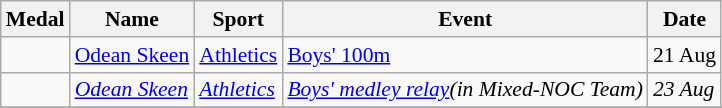<table class="wikitable sortable" style="font-size:90%">
<tr>
<th>Medal</th>
<th>Name</th>
<th>Sport</th>
<th>Event</th>
<th>Date</th>
</tr>
<tr>
<td></td>
<td><a href='#'>Odean Skeen</a></td>
<td><a href='#'>Athletics</a></td>
<td><a href='#'>Boys' 100m</a></td>
<td>21 Aug</td>
</tr>
<tr>
<td><em></em></td>
<td><em><a href='#'>Odean Skeen</a></em></td>
<td><em><a href='#'>Athletics</a></em></td>
<td><em><a href='#'>Boys' medley relay</a>(in Mixed-NOC Team)</em></td>
<td><em>23 Aug</em></td>
</tr>
<tr>
</tr>
</table>
